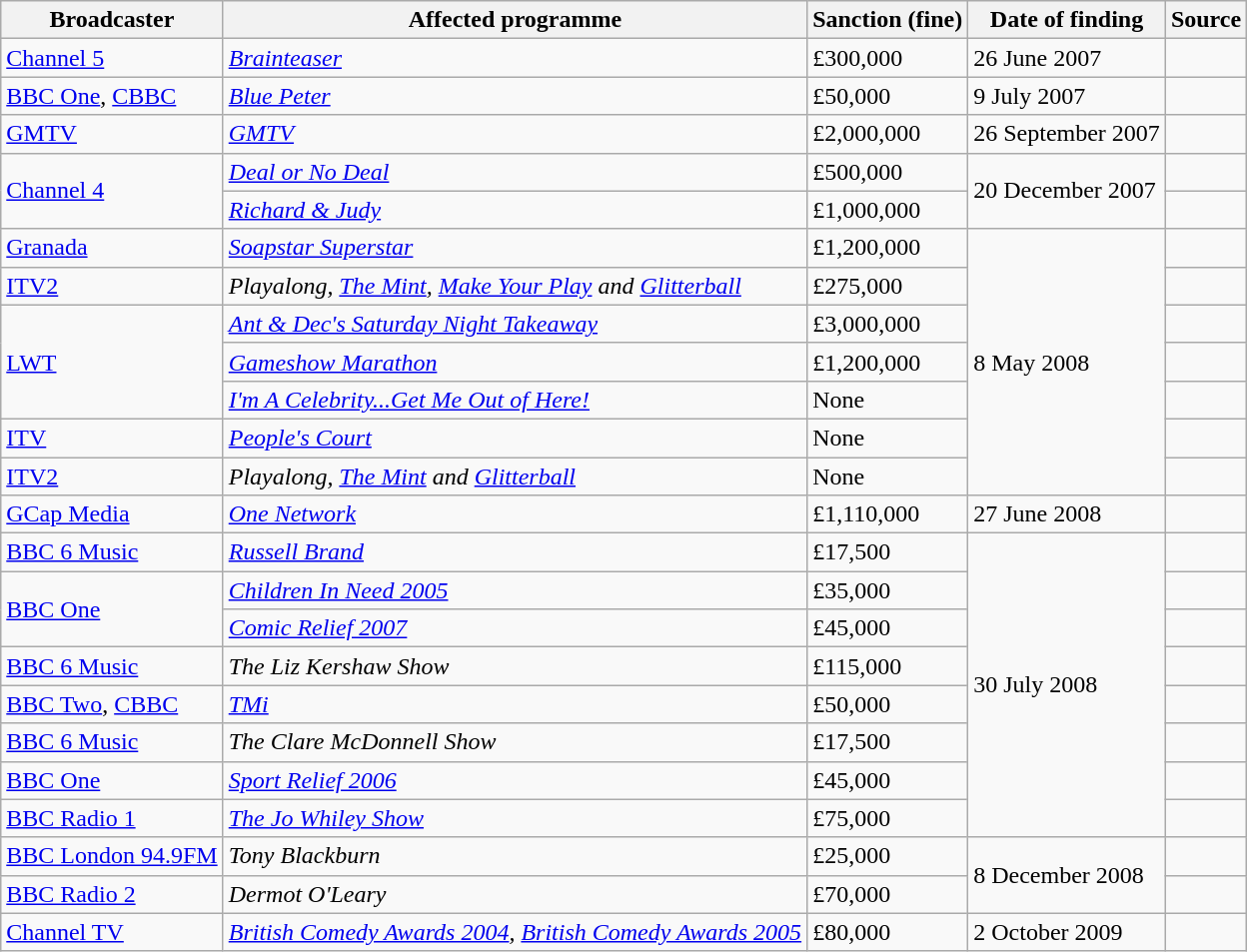<table class="wikitable sortable">
<tr>
<th>Broadcaster</th>
<th>Affected programme</th>
<th>Sanction (fine)</th>
<th>Date of finding</th>
<th>Source</th>
</tr>
<tr>
<td><a href='#'>Channel 5</a></td>
<td><em><a href='#'>Brainteaser</a></em></td>
<td>£300,000</td>
<td>26 June 2007</td>
<td></td>
</tr>
<tr>
<td><a href='#'>BBC One</a>, <a href='#'>CBBC</a></td>
<td><em><a href='#'>Blue Peter</a></em></td>
<td>£50,000</td>
<td>9 July 2007</td>
<td></td>
</tr>
<tr>
<td><a href='#'>GMTV</a></td>
<td><em><a href='#'>GMTV</a></em></td>
<td>£2,000,000</td>
<td>26 September 2007</td>
<td></td>
</tr>
<tr>
<td rowspan="2"><a href='#'>Channel 4</a></td>
<td><em><a href='#'>Deal or No Deal</a></em></td>
<td>£500,000</td>
<td rowspan="2">20 December 2007</td>
<td></td>
</tr>
<tr>
<td><em><a href='#'>Richard & Judy</a></em></td>
<td>£1,000,000</td>
<td></td>
</tr>
<tr>
<td><a href='#'>Granada</a></td>
<td><em><a href='#'>Soapstar Superstar</a></em></td>
<td>£1,200,000</td>
<td rowspan="7">8 May 2008</td>
<td></td>
</tr>
<tr>
<td><a href='#'>ITV2</a></td>
<td><em>Playalong, <a href='#'>The Mint</a>, <a href='#'>Make Your Play</a> and <a href='#'>Glitterball</a></em></td>
<td>£275,000</td>
<td></td>
</tr>
<tr>
<td rowspan="3"><a href='#'>LWT</a></td>
<td><em><a href='#'>Ant & Dec's Saturday Night Takeaway</a></em></td>
<td>£3,000,000</td>
<td></td>
</tr>
<tr>
<td><em><a href='#'>Gameshow Marathon</a></em></td>
<td>£1,200,000</td>
<td></td>
</tr>
<tr>
<td><em><a href='#'>I'm A Celebrity...Get Me Out of Here!</a></em></td>
<td>None</td>
<td></td>
</tr>
<tr>
<td><a href='#'>ITV</a></td>
<td><em><a href='#'>People's Court</a></em></td>
<td>None</td>
<td></td>
</tr>
<tr>
<td><a href='#'>ITV2</a></td>
<td><em>Playalong, <a href='#'>The Mint</a> and <a href='#'>Glitterball</a></em></td>
<td>None</td>
<td></td>
</tr>
<tr>
<td><a href='#'>GCap Media</a></td>
<td><em><a href='#'>One Network</a></em></td>
<td>£1,110,000</td>
<td>27 June 2008</td>
<td></td>
</tr>
<tr>
<td><a href='#'>BBC 6 Music</a></td>
<td><em><a href='#'>Russell Brand</a></em></td>
<td>£17,500</td>
<td rowspan="8">30 July 2008</td>
<td></td>
</tr>
<tr>
<td rowspan="2"><a href='#'>BBC One</a></td>
<td><em><a href='#'>Children In Need 2005</a></em></td>
<td>£35,000</td>
<td></td>
</tr>
<tr>
<td><em><a href='#'>Comic Relief 2007</a></em></td>
<td>£45,000</td>
<td></td>
</tr>
<tr>
<td><a href='#'>BBC 6 Music</a></td>
<td><em>The Liz Kershaw Show</em></td>
<td>£115,000</td>
<td></td>
</tr>
<tr>
<td><a href='#'>BBC Two</a>, <a href='#'>CBBC</a></td>
<td><em><a href='#'>TMi</a></em></td>
<td>£50,000</td>
<td></td>
</tr>
<tr>
<td><a href='#'>BBC 6 Music</a></td>
<td><em>The Clare McDonnell Show</em></td>
<td>£17,500</td>
<td></td>
</tr>
<tr>
<td><a href='#'>BBC One</a></td>
<td><em><a href='#'>Sport Relief 2006</a></em></td>
<td>£45,000</td>
<td></td>
</tr>
<tr>
<td><a href='#'>BBC Radio 1</a></td>
<td><em><a href='#'>The Jo Whiley Show</a></em></td>
<td>£75,000</td>
<td></td>
</tr>
<tr>
<td><a href='#'>BBC London 94.9FM</a></td>
<td><em>Tony Blackburn</em></td>
<td>£25,000</td>
<td rowspan="2">8 December 2008</td>
<td></td>
</tr>
<tr>
<td><a href='#'>BBC Radio 2</a></td>
<td><em>Dermot O'Leary</em></td>
<td>£70,000</td>
<td></td>
</tr>
<tr>
<td><a href='#'>Channel TV</a></td>
<td><em><a href='#'>British Comedy Awards 2004</a>, <a href='#'>British Comedy Awards 2005</a></em></td>
<td>£80,000</td>
<td>2 October 2009</td>
<td></td>
</tr>
</table>
